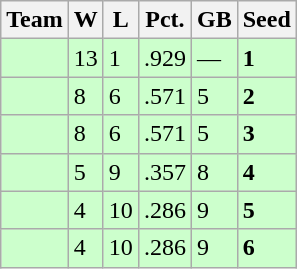<table class=wikitable>
<tr>
<th>Team</th>
<th>W</th>
<th>L</th>
<th>Pct.</th>
<th>GB</th>
<th>Seed</th>
</tr>
<tr bgcolor=ccffcc>
<td></td>
<td>13</td>
<td>1</td>
<td>.929</td>
<td>—</td>
<td><strong>1</strong></td>
</tr>
<tr bgcolor=ccffcc>
<td></td>
<td>8</td>
<td>6</td>
<td>.571</td>
<td>5</td>
<td><strong>2</strong></td>
</tr>
<tr bgcolor=ccffcc>
<td></td>
<td>8</td>
<td>6</td>
<td>.571</td>
<td>5</td>
<td><strong>3</strong></td>
</tr>
<tr bgcolor=ccffcc>
<td></td>
<td>5</td>
<td>9</td>
<td>.357</td>
<td>8</td>
<td><strong>4</strong></td>
</tr>
<tr bgcolor=ccffcc>
<td></td>
<td>4</td>
<td>10</td>
<td>.286</td>
<td>9</td>
<td><strong>5</strong></td>
</tr>
<tr bgcolor=ccffcc>
<td></td>
<td>4</td>
<td>10</td>
<td>.286</td>
<td>9</td>
<td><strong>6</strong></td>
</tr>
</table>
